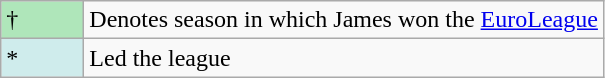<table class="wikitable">
<tr>
<td style="background:#AFE6BA; width:3em;">†</td>
<td>Denotes season in which James won the <a href='#'>EuroLeague</a></td>
</tr>
<tr>
<td style="background:#CFECEC; width:1em">*</td>
<td>Led the league</td>
</tr>
</table>
